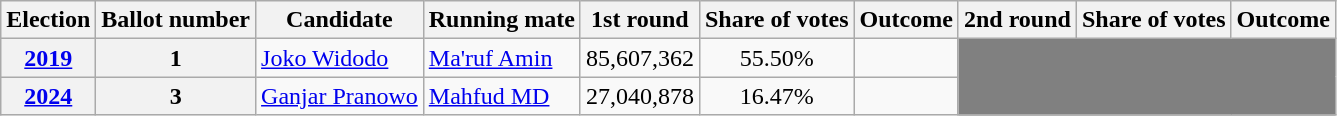<table class="wikitable">
<tr>
<th>Election</th>
<th>Ballot number</th>
<th>Candidate</th>
<th>Running mate</th>
<th>1st round<br></th>
<th>Share of votes</th>
<th>Outcome</th>
<th>2nd round<br></th>
<th>Share of votes</th>
<th>Outcome</th>
</tr>
<tr>
<th><a href='#'>2019</a></th>
<th>1</th>
<td><a href='#'>Joko Widodo</a></td>
<td><a href='#'>Ma'ruf Amin</a></td>
<td>85,607,362</td>
<td align=center>55.50%</td>
<td></td>
<td colspan="3" rowspan="2" bgcolor="grey"></td>
</tr>
<tr>
<th><a href='#'>2024</a></th>
<th>3</th>
<td><a href='#'>Ganjar Pranowo</a></td>
<td><a href='#'>Mahfud MD</a></td>
<td>27,040,878</td>
<td align=center>16.47%</td>
<td></td>
</tr>
</table>
